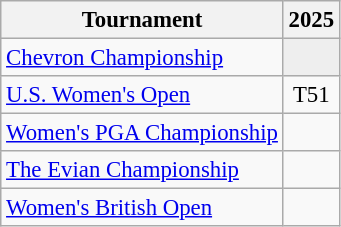<table class="wikitable" style="font-size:95%;text-align:center;">
<tr>
<th>Tournament</th>
<th>2025</th>
</tr>
<tr>
<td align=left><a href='#'>Chevron Championship</a></td>
<td style="background:#eeeeee;"></td>
</tr>
<tr>
<td align=left><a href='#'>U.S. Women's Open</a></td>
<td>T51</td>
</tr>
<tr>
<td align=left><a href='#'>Women's PGA Championship</a></td>
<td></td>
</tr>
<tr>
<td align=left><a href='#'>The Evian Championship</a></td>
<td></td>
</tr>
<tr>
<td align=left><a href='#'>Women's British Open</a></td>
<td></td>
</tr>
</table>
